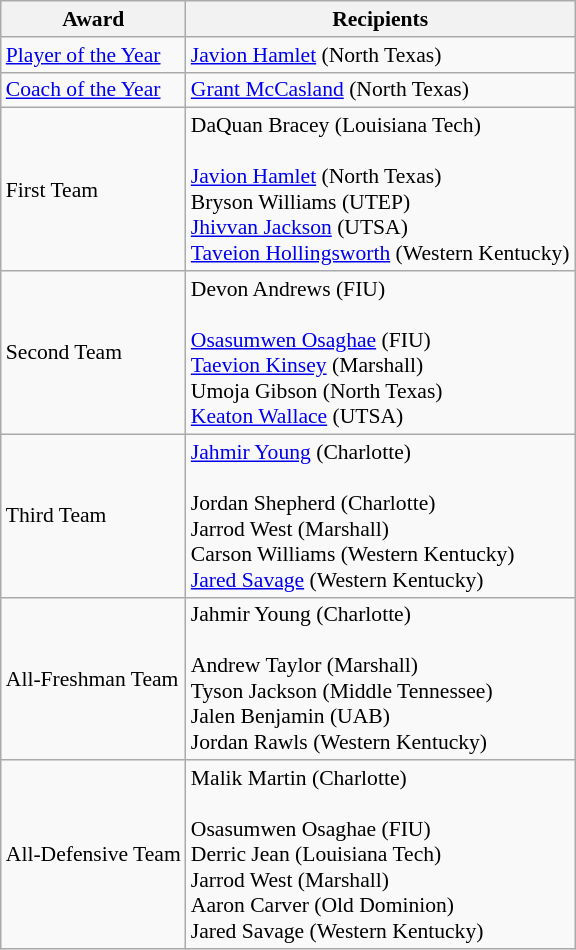<table class="wikitable" style="white-space:nowrap; font-size:90%;">
<tr>
<th>Award</th>
<th>Recipients</th>
</tr>
<tr>
<td><a href='#'>Player of the Year</a></td>
<td><a href='#'>Javion Hamlet</a> (North Texas)</td>
</tr>
<tr>
<td><a href='#'>Coach of the Year</a></td>
<td><a href='#'>Grant McCasland</a> (North Texas)</td>
</tr>
<tr>
<td>First Team</td>
<td>DaQuan Bracey (Louisiana Tech)<br><br><a href='#'>Javion Hamlet</a> (North Texas)<br>
Bryson Williams (UTEP)<br>
<a href='#'>Jhivvan Jackson</a> (UTSA)<br>
<a href='#'>Taveion Hollingsworth</a> (Western Kentucky)</td>
</tr>
<tr>
<td>Second Team</td>
<td>Devon Andrews (FIU)<br><br><a href='#'>Osasumwen Osaghae</a> (FIU)<br>
<a href='#'>Taevion Kinsey</a> (Marshall)<br>
Umoja Gibson (North Texas)<br>                    
<a href='#'>Keaton Wallace</a> (UTSA)</td>
</tr>
<tr>
<td>Third Team</td>
<td><a href='#'>Jahmir Young</a> (Charlotte)<br><br>Jordan Shepherd (Charlotte)<br>
Jarrod West (Marshall)<br>
Carson Williams (Western Kentucky)<br>
<a href='#'>Jared Savage</a> (Western Kentucky)</td>
</tr>
<tr>
<td>All-Freshman Team</td>
<td>Jahmir Young (Charlotte)<br><br>Andrew Taylor (Marshall)<br>
Tyson Jackson (Middle Tennessee)<br>
Jalen Benjamin (UAB)<br>
Jordan Rawls (Western Kentucky)<br></td>
</tr>
<tr>
<td>All-Defensive Team</td>
<td>Malik Martin (Charlotte)<br><br>Osasumwen Osaghae (FIU)<br>
Derric Jean (Louisiana Tech)<br>
Jarrod West (Marshall)<br>
Aaron Carver (Old Dominion)<br>
Jared Savage (Western Kentucky)</td>
</tr>
</table>
